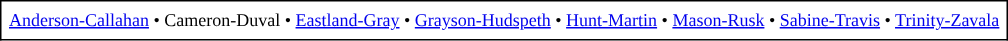<table border="1" cellspacing="0" cellpadding="5" align="center" rules="all" style="margin:1em 1em 1em 0; border-collapse:collapse; font-size:75%;">
<tr>
<td><a href='#'>Anderson-Callahan</a> • Cameron-Duval • <a href='#'>Eastland-Gray</a> • <a href='#'>Grayson-Hudspeth</a> • <a href='#'>Hunt-Martin</a> • <a href='#'>Mason-Rusk</a> • <a href='#'>Sabine-Travis</a> • <a href='#'>Trinity-Zavala</a></td>
</tr>
</table>
